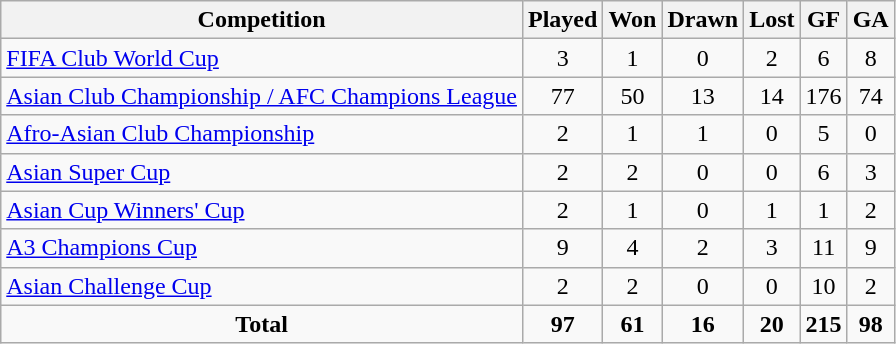<table class="sortable wikitable" style="text-align:center;">
<tr>
<th>Competition</th>
<th>Played</th>
<th>Won</th>
<th>Drawn</th>
<th>Lost</th>
<th>GF</th>
<th>GA</th>
</tr>
<tr>
<td align=left><a href='#'>FIFA Club World Cup</a></td>
<td>3</td>
<td>1</td>
<td>0</td>
<td>2</td>
<td>6</td>
<td>8</td>
</tr>
<tr>
<td align=left><a href='#'>Asian Club Championship / AFC Champions League</a></td>
<td>77</td>
<td>50</td>
<td>13</td>
<td>14</td>
<td>176</td>
<td>74</td>
</tr>
<tr>
<td align=left><a href='#'>Afro-Asian Club Championship</a></td>
<td>2</td>
<td>1</td>
<td>1</td>
<td>0</td>
<td>5</td>
<td>0</td>
</tr>
<tr>
<td align=left><a href='#'>Asian Super Cup</a></td>
<td>2</td>
<td>2</td>
<td>0</td>
<td>0</td>
<td>6</td>
<td>3</td>
</tr>
<tr>
<td align=left><a href='#'>Asian Cup Winners' Cup</a></td>
<td>2</td>
<td>1</td>
<td>0</td>
<td>1</td>
<td>1</td>
<td>2</td>
</tr>
<tr>
<td align=left><a href='#'>A3 Champions Cup</a></td>
<td>9</td>
<td>4</td>
<td>2</td>
<td>3</td>
<td>11</td>
<td>9</td>
</tr>
<tr>
<td align=left><a href='#'>Asian Challenge Cup</a></td>
<td>2</td>
<td>2</td>
<td>0</td>
<td>0</td>
<td>10</td>
<td>2</td>
</tr>
<tr class="sortbottom">
<td><strong>Total</strong></td>
<td><strong>97</strong></td>
<td><strong>61</strong></td>
<td><strong>16</strong></td>
<td><strong>20</strong></td>
<td><strong>215</strong></td>
<td><strong>98</strong></td>
</tr>
</table>
